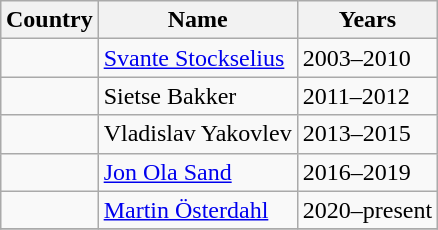<table class="wikitable" style="margin: 1em auto 1em auto;">
<tr>
<th scope="col">Country</th>
<th scope="col">Name</th>
<th scope="col">Years</th>
</tr>
<tr>
<td></td>
<td><a href='#'>Svante Stockselius</a></td>
<td>2003–2010</td>
</tr>
<tr>
<td></td>
<td>Sietse Bakker</td>
<td>2011–2012</td>
</tr>
<tr>
<td></td>
<td>Vladislav Yakovlev</td>
<td>2013–2015</td>
</tr>
<tr>
<td></td>
<td><a href='#'>Jon Ola Sand</a></td>
<td>2016–2019</td>
</tr>
<tr>
<td></td>
<td><a href='#'>Martin Österdahl</a></td>
<td>2020–present</td>
</tr>
<tr>
</tr>
</table>
